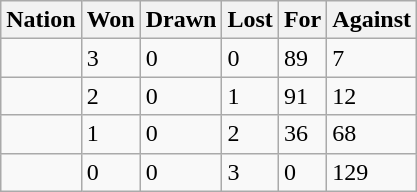<table class="wikitable">
<tr>
<th>Nation</th>
<th>Won</th>
<th>Drawn</th>
<th>Lost</th>
<th>For</th>
<th>Against</th>
</tr>
<tr>
<td></td>
<td>3</td>
<td>0</td>
<td>0</td>
<td>89</td>
<td>7</td>
</tr>
<tr>
<td></td>
<td>2</td>
<td>0</td>
<td>1</td>
<td>91</td>
<td>12</td>
</tr>
<tr>
<td></td>
<td>1</td>
<td>0</td>
<td>2</td>
<td>36</td>
<td>68</td>
</tr>
<tr>
<td></td>
<td>0</td>
<td>0</td>
<td>3</td>
<td>0</td>
<td>129</td>
</tr>
</table>
